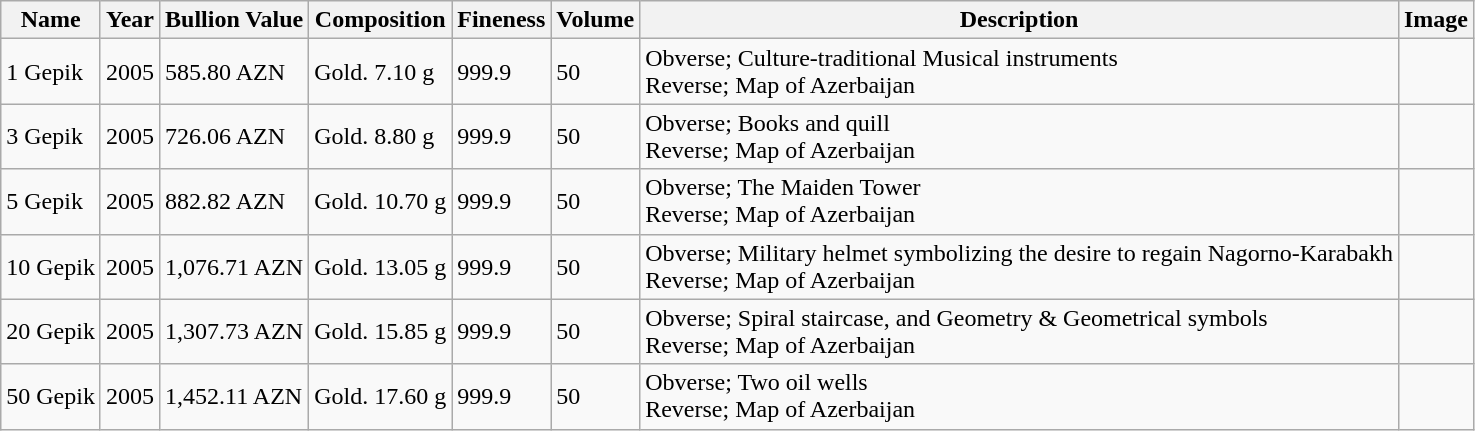<table class="wikitable">
<tr>
<th>Name</th>
<th>Year</th>
<th>Bullion Value</th>
<th>Composition</th>
<th>Fineness</th>
<th>Volume</th>
<th>Description</th>
<th>Image</th>
</tr>
<tr>
<td>1 Gepik</td>
<td>2005</td>
<td>585.80  AZN</td>
<td>Gold. 7.10 g</td>
<td>999.9</td>
<td>50</td>
<td>Obverse; Culture-traditional Musical instruments<br>Reverse; Map of Azerbaijan</td>
<td></td>
</tr>
<tr>
<td>3  Gepik</td>
<td>2005</td>
<td>726.06  AZN</td>
<td>Gold. 8.80 g</td>
<td>999.9</td>
<td>50</td>
<td>Obverse; Books and quill<br>Reverse; Map of Azerbaijan</td>
<td></td>
</tr>
<tr>
<td>5  Gepik</td>
<td>2005</td>
<td>882.82  AZN</td>
<td>Gold. 10.70 g</td>
<td>999.9</td>
<td>50</td>
<td>Obverse; The Maiden Tower<br>Reverse; Map of Azerbaijan</td>
<td></td>
</tr>
<tr>
<td>10  Gepik</td>
<td>2005</td>
<td>1,076.71  AZN</td>
<td>Gold. 13.05 g</td>
<td>999.9</td>
<td>50</td>
<td>Obverse; Military helmet symbolizing the desire to regain Nagorno-Karabakh<br>Reverse; Map of Azerbaijan</td>
<td></td>
</tr>
<tr>
<td>20  Gepik</td>
<td>2005</td>
<td>1,307.73  AZN</td>
<td>Gold. 15.85 g</td>
<td>999.9</td>
<td>50</td>
<td>Obverse; Spiral staircase, and Geometry &  Geometrical symbols<br>Reverse; Map of Azerbaijan</td>
<td></td>
</tr>
<tr>
<td>50  Gepik</td>
<td>2005</td>
<td>1,452.11  AZN</td>
<td>Gold. 17.60 g</td>
<td>999.9</td>
<td>50</td>
<td>Obverse; Two oil wells<br>Reverse; Map of Azerbaijan</td>
<td></td>
</tr>
</table>
